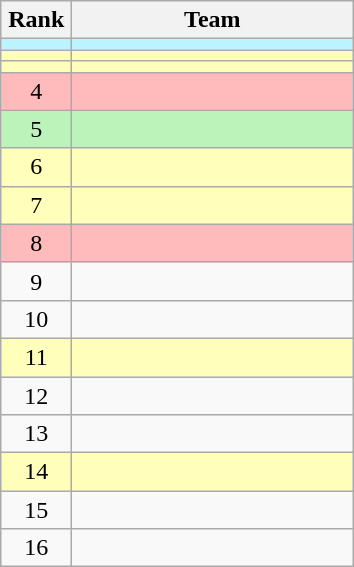<table class="wikitable">
<tr>
<th width=40>Rank</th>
<th width=180>Team</th>
</tr>
<tr bgcolor=#BBF3FF>
<td align=center></td>
<td></td>
</tr>
<tr bgcolor=#FFFFBB>
<td align=center></td>
<td></td>
</tr>
<tr bgcolor=#FFFFBB>
<td align=center></td>
<td></td>
</tr>
<tr bgcolor=#FFBBBB>
<td align=center>4</td>
<td></td>
</tr>
<tr bgcolor=#BBF3BB>
<td align=center>5</td>
<td></td>
</tr>
<tr bgcolor=#FFFFBB>
<td align=center>6</td>
<td></td>
</tr>
<tr bgcolor=#FFFFBB>
<td align=center>7</td>
<td></td>
</tr>
<tr bgcolor=#FFBBBB>
<td align=center>8</td>
<td></td>
</tr>
<tr>
<td align=center>9</td>
<td></td>
</tr>
<tr>
<td align=center>10</td>
<td></td>
</tr>
<tr bgcolor=#FFFFBB>
<td align=center>11</td>
<td></td>
</tr>
<tr>
<td align=center>12</td>
<td></td>
</tr>
<tr>
<td align=center>13</td>
<td></td>
</tr>
<tr bgcolor=#FFFFBB>
<td align=center>14</td>
<td></td>
</tr>
<tr>
<td align=center>15</td>
<td></td>
</tr>
<tr>
<td align=center>16</td>
<td></td>
</tr>
</table>
